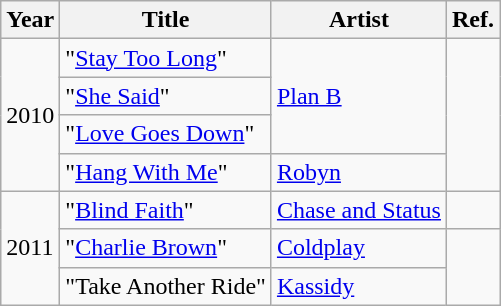<table class="wikitable">
<tr>
<th>Year</th>
<th>Title</th>
<th>Artist</th>
<th>Ref.</th>
</tr>
<tr>
<td rowspan=4>2010</td>
<td>"<a href='#'>Stay Too Long</a>"</td>
<td rowspan=3><a href='#'>Plan B</a></td>
<td rowspan=4></td>
</tr>
<tr>
<td>"<a href='#'>She Said</a>"</td>
</tr>
<tr>
<td>"<a href='#'>Love Goes Down</a>"</td>
</tr>
<tr>
<td>"<a href='#'>Hang With Me</a>"</td>
<td><a href='#'>Robyn</a></td>
</tr>
<tr>
<td rowspan=3>2011</td>
<td>"<a href='#'>Blind Faith</a>"</td>
<td><a href='#'>Chase and Status</a></td>
<td></td>
</tr>
<tr>
<td>"<a href='#'>Charlie Brown</a>"</td>
<td><a href='#'>Coldplay</a></td>
<td rowspan=2></td>
</tr>
<tr>
<td>"Take Another Ride"</td>
<td><a href='#'>Kassidy</a></td>
</tr>
</table>
